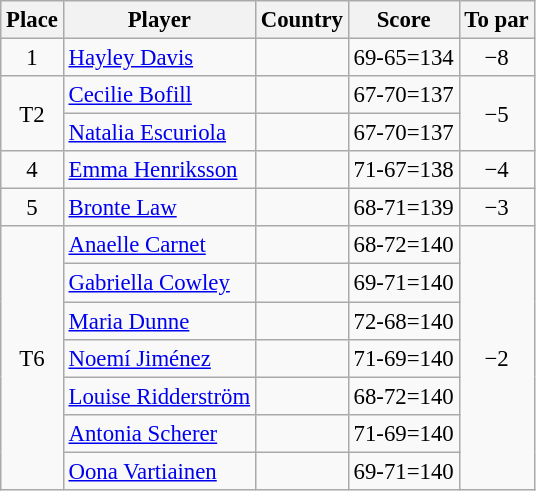<table class="wikitable" style="font-size:95%;">
<tr>
<th>Place</th>
<th>Player</th>
<th>Country</th>
<th>Score</th>
<th>To par</th>
</tr>
<tr>
<td align=center>1</td>
<td><a href='#'>Hayley Davis</a></td>
<td></td>
<td align=center>69-65=134</td>
<td align=center>−8</td>
</tr>
<tr>
<td rowspan="2" align="center">T2</td>
<td><a href='#'>Cecilie Bofill</a></td>
<td></td>
<td align=center>67-70=137</td>
<td rowspan="2" align="center">−5</td>
</tr>
<tr>
<td><a href='#'>Natalia Escuriola</a></td>
<td></td>
<td align=center>67-70=137</td>
</tr>
<tr>
<td align="center">4</td>
<td><a href='#'>Emma Henriksson</a></td>
<td></td>
<td align="center">71-67=138</td>
<td align="center">−4</td>
</tr>
<tr>
<td align="center">5</td>
<td><a href='#'>Bronte Law</a></td>
<td></td>
<td align="center">68-71=139</td>
<td align="center">−3</td>
</tr>
<tr>
<td rowspan="7" align="center">T6</td>
<td><a href='#'>Anaelle Carnet</a></td>
<td></td>
<td align="center">68-72=140</td>
<td rowspan="7" align="center">−2</td>
</tr>
<tr>
<td><a href='#'>Gabriella Cowley</a></td>
<td></td>
<td align="center">69-71=140</td>
</tr>
<tr>
<td><a href='#'>Maria Dunne</a></td>
<td></td>
<td align="center">72-68=140</td>
</tr>
<tr>
<td><a href='#'>Noemí Jiménez</a></td>
<td></td>
<td align="center">71-69=140</td>
</tr>
<tr>
<td><a href='#'>Louise Ridderström</a></td>
<td></td>
<td align=center>68-72=140</td>
</tr>
<tr>
<td><a href='#'>Antonia Scherer</a></td>
<td></td>
<td align=center>71-69=140</td>
</tr>
<tr>
<td><a href='#'>Oona Vartiainen</a></td>
<td></td>
<td align=center>69-71=140</td>
</tr>
</table>
